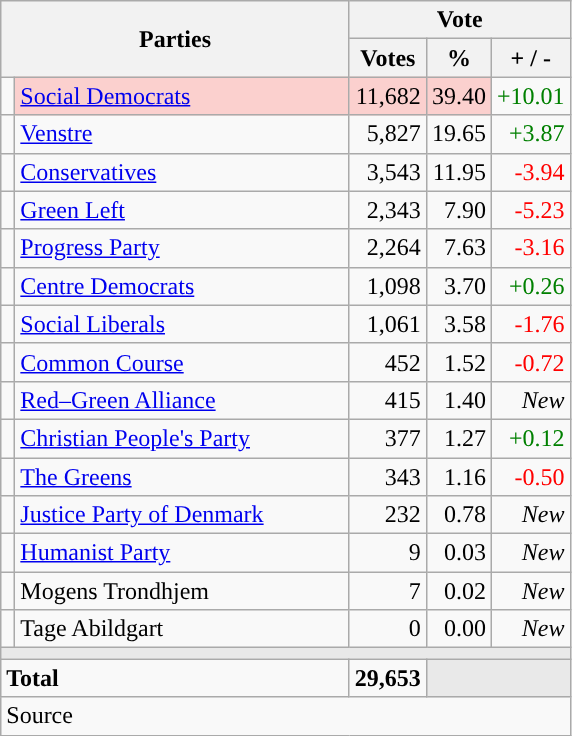<table class="wikitable" style="text-align:right;">
<tr>
<th style="text-align:centre;" rowspan="2" colspan="2" width="225">Parties</th>
<th colspan="3">Vote</th>
</tr>
<tr>
<th width="15">Votes</th>
<th width="15">%</th>
<th width="15">+ / -</th>
</tr>
<tr>
<td width="2" style="color:inherit;background:"></td>
<td bgcolor=#fbd0ce  align="left"><a href='#'>Social Democrats</a></td>
<td bgcolor=#fbd0ce>11,682</td>
<td bgcolor=#fbd0ce>39.40</td>
<td style=color:green;>+10.01</td>
</tr>
<tr>
<td width="2" style="color:inherit;background:"></td>
<td align="left"><a href='#'>Venstre</a></td>
<td>5,827</td>
<td>19.65</td>
<td style=color:green;>+3.87</td>
</tr>
<tr>
<td width="2" style="color:inherit;background:"></td>
<td align="left"><a href='#'>Conservatives</a></td>
<td>3,543</td>
<td>11.95</td>
<td style=color:red;>-3.94</td>
</tr>
<tr>
<td width="2" style="color:inherit;background:"></td>
<td align="left"><a href='#'>Green Left</a></td>
<td>2,343</td>
<td>7.90</td>
<td style=color:red;>-5.23</td>
</tr>
<tr>
<td width="2" style="color:inherit;background:"></td>
<td align="left"><a href='#'>Progress Party</a></td>
<td>2,264</td>
<td>7.63</td>
<td style=color:red;>-3.16</td>
</tr>
<tr>
<td width="2" style="color:inherit;background:"></td>
<td align="left"><a href='#'>Centre Democrats</a></td>
<td>1,098</td>
<td>3.70</td>
<td style=color:green;>+0.26</td>
</tr>
<tr>
<td width="2" style="color:inherit;background:"></td>
<td align="left"><a href='#'>Social Liberals</a></td>
<td>1,061</td>
<td>3.58</td>
<td style=color:red;>-1.76</td>
</tr>
<tr>
<td width="2" style="color:inherit;background:"></td>
<td align="left"><a href='#'>Common Course</a></td>
<td>452</td>
<td>1.52</td>
<td style=color:red;>-0.72</td>
</tr>
<tr>
<td width="2" style="color:inherit;background:"></td>
<td align="left"><a href='#'>Red–Green Alliance</a></td>
<td>415</td>
<td>1.40</td>
<td><em>New</em></td>
</tr>
<tr>
<td width="2" style="color:inherit;background:"></td>
<td align="left"><a href='#'>Christian People's Party</a></td>
<td>377</td>
<td>1.27</td>
<td style=color:green;>+0.12</td>
</tr>
<tr>
<td width="2" style="color:inherit;background:"></td>
<td align="left"><a href='#'>The Greens</a></td>
<td>343</td>
<td>1.16</td>
<td style=color:red;>-0.50</td>
</tr>
<tr>
<td width="2" style="color:inherit;background:"></td>
<td align="left"><a href='#'>Justice Party of Denmark</a></td>
<td>232</td>
<td>0.78</td>
<td><em>New</em></td>
</tr>
<tr>
<td width="2" style="color:inherit;background:"></td>
<td align="left"><a href='#'>Humanist Party</a></td>
<td>9</td>
<td>0.03</td>
<td><em>New</em></td>
</tr>
<tr>
<td width="2" style="color:inherit;background:"></td>
<td align="left">Mogens Trondhjem</td>
<td>7</td>
<td>0.02</td>
<td><em>New</em></td>
</tr>
<tr>
<td width="2" style="color:inherit;background:"></td>
<td align="left">Tage Abildgart</td>
<td>0</td>
<td>0.00</td>
<td><em>New</em></td>
</tr>
<tr>
<td colspan="7" bgcolor="#E9E9E9"></td>
</tr>
<tr>
<td align="left" colspan="2"><strong>Total</strong></td>
<td><strong>29,653</strong></td>
<td bgcolor="#E9E9E9" colspan="2"></td>
</tr>
<tr>
<td align="left" colspan="6">Source</td>
</tr>
</table>
